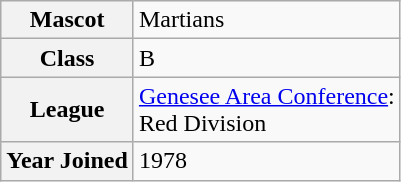<table class="wikitable">
<tr>
<th>Mascot</th>
<td>Martians</td>
</tr>
<tr>
<th>Class</th>
<td>B</td>
</tr>
<tr>
<th>League</th>
<td><a href='#'>Genesee Area Conference</a>:<br> Red Division</td>
</tr>
<tr>
<th>Year Joined</th>
<td>1978</td>
</tr>
</table>
